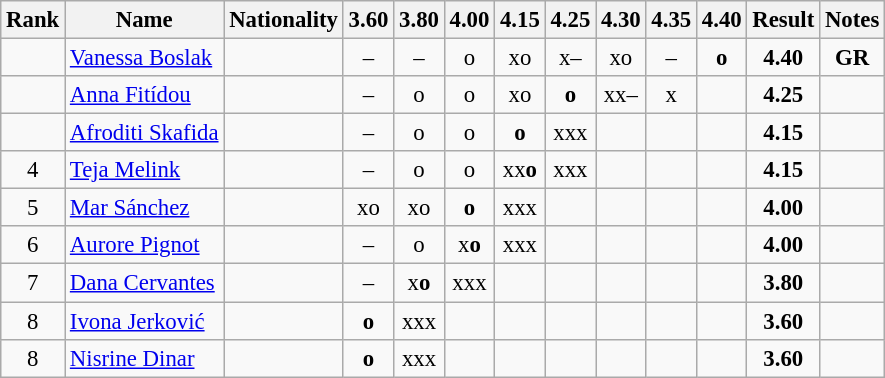<table class="wikitable sortable" style="text-align:center;font-size:95%">
<tr>
<th>Rank</th>
<th>Name</th>
<th>Nationality</th>
<th>3.60</th>
<th>3.80</th>
<th>4.00</th>
<th>4.15</th>
<th>4.25</th>
<th>4.30</th>
<th>4.35</th>
<th>4.40</th>
<th>Result</th>
<th>Notes</th>
</tr>
<tr>
<td></td>
<td align=left><a href='#'>Vanessa Boslak</a></td>
<td align=left></td>
<td>–</td>
<td>–</td>
<td>o</td>
<td>xo</td>
<td>x–</td>
<td>xo</td>
<td>–</td>
<td><strong>o</strong></td>
<td><strong>4.40</strong></td>
<td><strong>GR</strong></td>
</tr>
<tr>
<td></td>
<td align=left><a href='#'>Anna Fitídou</a></td>
<td align=left></td>
<td>–</td>
<td>o</td>
<td>o</td>
<td>xo</td>
<td><strong>o</strong></td>
<td>xx–</td>
<td>x</td>
<td></td>
<td><strong>4.25</strong></td>
<td></td>
</tr>
<tr>
<td></td>
<td align=left><a href='#'>Afroditi Skafida</a></td>
<td align=left></td>
<td>–</td>
<td>o</td>
<td>o</td>
<td><strong>o</strong></td>
<td>xxx</td>
<td></td>
<td></td>
<td></td>
<td><strong>4.15</strong></td>
<td></td>
</tr>
<tr>
<td>4</td>
<td align=left><a href='#'>Teja Melink</a></td>
<td align=left></td>
<td>–</td>
<td>o</td>
<td>o</td>
<td>xx<strong>o</strong></td>
<td>xxx</td>
<td></td>
<td></td>
<td></td>
<td><strong>4.15</strong></td>
<td></td>
</tr>
<tr>
<td>5</td>
<td align=left><a href='#'>Mar Sánchez</a></td>
<td align=left></td>
<td>xo</td>
<td>xo</td>
<td><strong>o</strong></td>
<td>xxx</td>
<td></td>
<td></td>
<td></td>
<td></td>
<td><strong>4.00</strong></td>
<td></td>
</tr>
<tr>
<td>6</td>
<td align=left><a href='#'>Aurore Pignot</a></td>
<td align=left></td>
<td>–</td>
<td>o</td>
<td>x<strong>o</strong></td>
<td>xxx</td>
<td></td>
<td></td>
<td></td>
<td></td>
<td><strong>4.00</strong></td>
<td></td>
</tr>
<tr>
<td>7</td>
<td align=left><a href='#'>Dana Cervantes</a></td>
<td align=left></td>
<td>–</td>
<td>x<strong>o</strong></td>
<td>xxx</td>
<td></td>
<td></td>
<td></td>
<td></td>
<td></td>
<td><strong>3.80</strong></td>
<td></td>
</tr>
<tr>
<td>8</td>
<td align=left><a href='#'>Ivona Jerković</a></td>
<td align=left></td>
<td><strong>o</strong></td>
<td>xxx</td>
<td></td>
<td></td>
<td></td>
<td></td>
<td></td>
<td></td>
<td><strong>3.60</strong></td>
<td></td>
</tr>
<tr>
<td>8</td>
<td align=left><a href='#'>Nisrine Dinar</a></td>
<td align=left></td>
<td><strong>o</strong></td>
<td>xxx</td>
<td></td>
<td></td>
<td></td>
<td></td>
<td></td>
<td></td>
<td><strong>3.60</strong></td>
<td></td>
</tr>
</table>
